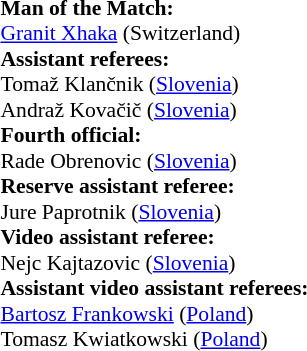<table style="width:50%;font-size:90%">
<tr>
<td><br><strong>Man of the Match:</strong>
<br><a href='#'>Granit Xhaka</a> (Switzerland)<br><strong>Assistant referees:</strong>
<br>Tomaž Klančnik (<a href='#'>Slovenia</a>)
<br>Andraž Kovačič (<a href='#'>Slovenia</a>)
<br><strong>Fourth official:</strong>
<br>Rade Obrenovic (<a href='#'>Slovenia</a>)
<br><strong>Reserve assistant referee:</strong>
<br>Jure Paprotnik (<a href='#'>Slovenia</a>)
<br><strong>Video assistant referee:</strong>
<br>Nejc Kajtazovic (<a href='#'>Slovenia</a>)
<br><strong>Assistant video assistant referees:</strong>
<br><a href='#'>Bartosz Frankowski</a> (<a href='#'>Poland</a>)
<br>Tomasz Kwiatkowski (<a href='#'>Poland</a>)</td>
</tr>
</table>
